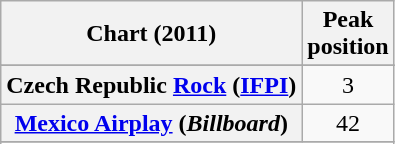<table class="wikitable sortable plainrowheaders">
<tr>
<th>Chart (2011)</th>
<th>Peak<br> position</th>
</tr>
<tr>
</tr>
<tr>
</tr>
<tr>
<th scope="row">Czech Republic <a href='#'>Rock</a> (<a href='#'>IFPI</a>)</th>
<td style="text-align:center">3</td>
</tr>
<tr>
<th scope="row"><a href='#'>Mexico Airplay</a> (<em>Billboard</em>)</th>
<td style="text-align:center">42</td>
</tr>
<tr>
</tr>
<tr>
</tr>
</table>
